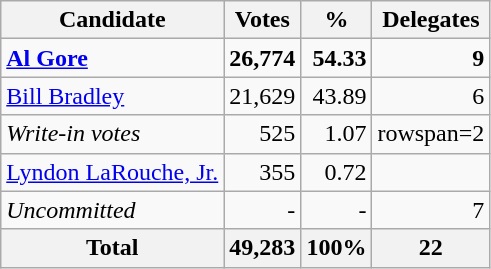<table class="wikitable sortable" style="text-align:right;">
<tr>
<th>Candidate</th>
<th>Votes</th>
<th>%</th>
<th>Delegates</th>
</tr>
<tr>
<td style="text-align:left;" data-sort-value="Gore, Al"><strong><a href='#'>Al Gore</a></strong></td>
<td><strong>26,774</strong></td>
<td><strong>54.33</strong></td>
<td><strong>9</strong></td>
</tr>
<tr>
<td style="text-align:left;" data-sort-value="Bradley, Bill"><a href='#'>Bill Bradley</a></td>
<td>21,629</td>
<td>43.89</td>
<td>6</td>
</tr>
<tr>
<td style="text-align:left;" data-sort-value="ZZZ"><em>Write-in votes</em></td>
<td>525</td>
<td>1.07</td>
<td>rowspan=2 </td>
</tr>
<tr>
<td style="text-align:left;" data-sort-value="LaRouche, Jr., Lyndon"><a href='#'>Lyndon LaRouche, Jr.</a></td>
<td>355</td>
<td>0.72</td>
</tr>
<tr>
<td style="text-align:left;" data-sort-value="ZZZ"><em>Uncommitted</em></td>
<td>-</td>
<td>-</td>
<td>7</td>
</tr>
<tr>
<th>Total</th>
<th>49,283</th>
<th>100%</th>
<th>22</th>
</tr>
</table>
